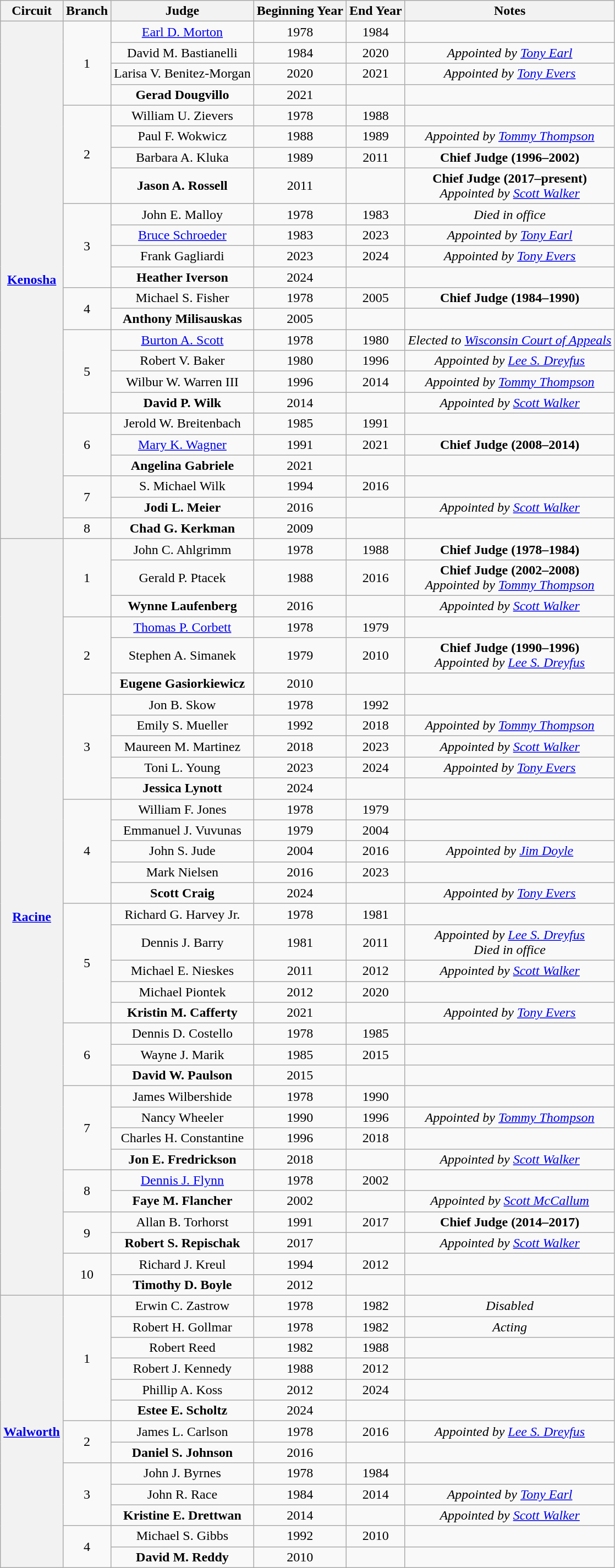<table class=wikitable style="text-align:center">
<tr>
<th>Circuit</th>
<th>Branch</th>
<th>Judge</th>
<th>Beginning Year</th>
<th>End Year</th>
<th>Notes</th>
</tr>
<tr>
<th rowspan="24"><a href='#'>Kenosha</a></th>
<td rowspan="4">1</td>
<td><a href='#'>Earl D. Morton</a></td>
<td>1978</td>
<td>1984</td>
<td></td>
</tr>
<tr>
<td>David M. Bastianelli</td>
<td>1984</td>
<td>2020</td>
<td><em>Appointed by <a href='#'>Tony Earl</a></em></td>
</tr>
<tr>
<td>Larisa V. Benitez-Morgan</td>
<td>2020</td>
<td>2021</td>
<td><em>Appointed by <a href='#'>Tony Evers</a></em></td>
</tr>
<tr>
<td><strong>Gerad Dougvillo</strong></td>
<td>2021</td>
<td></td>
<td></td>
</tr>
<tr>
<td rowspan="4">2</td>
<td>William U. Zievers</td>
<td>1978</td>
<td>1988</td>
<td></td>
</tr>
<tr>
<td>Paul F. Wokwicz</td>
<td>1988</td>
<td>1989</td>
<td><em>Appointed by <a href='#'>Tommy Thompson</a></em></td>
</tr>
<tr>
<td>Barbara A. Kluka</td>
<td>1989</td>
<td>2011</td>
<td><strong>Chief Judge (1996–2002)</strong></td>
</tr>
<tr>
<td><strong>Jason A. Rossell</strong></td>
<td>2011</td>
<td></td>
<td><strong>Chief Judge (2017–present)</strong><br><em>Appointed by <a href='#'>Scott Walker</a></em></td>
</tr>
<tr>
<td rowspan="4">3</td>
<td>John E. Malloy</td>
<td>1978</td>
<td>1983</td>
<td><em>Died in office</em></td>
</tr>
<tr>
<td><a href='#'>Bruce Schroeder</a></td>
<td>1983</td>
<td>2023</td>
<td><em>Appointed by <a href='#'>Tony Earl</a></em></td>
</tr>
<tr>
<td>Frank Gagliardi</td>
<td>2023</td>
<td>2024</td>
<td><em>Appointed by <a href='#'>Tony Evers</a></em></td>
</tr>
<tr>
<td><strong>Heather Iverson </strong></td>
<td>2024</td>
<td></td>
<td></td>
</tr>
<tr>
<td rowspan="2">4</td>
<td>Michael S. Fisher</td>
<td>1978</td>
<td>2005</td>
<td><strong>Chief Judge (1984–1990)</strong></td>
</tr>
<tr>
<td><strong>Anthony Milisauskas</strong></td>
<td>2005</td>
<td></td>
<td></td>
</tr>
<tr>
<td rowspan="4">5</td>
<td><a href='#'>Burton A. Scott</a></td>
<td>1978</td>
<td>1980</td>
<td><em>Elected to <a href='#'>Wisconsin Court of Appeals</a></em></td>
</tr>
<tr>
<td>Robert V. Baker</td>
<td>1980</td>
<td>1996</td>
<td><em>Appointed by <a href='#'>Lee S. Dreyfus</a></em></td>
</tr>
<tr>
<td>Wilbur W. Warren III</td>
<td>1996</td>
<td>2014</td>
<td><em>Appointed by <a href='#'>Tommy Thompson</a></em></td>
</tr>
<tr>
<td><strong>David P. Wilk</strong></td>
<td>2014</td>
<td></td>
<td><em>Appointed by <a href='#'>Scott Walker</a></em></td>
</tr>
<tr>
<td rowspan="3">6</td>
<td>Jerold W. Breitenbach</td>
<td>1985</td>
<td>1991</td>
<td></td>
</tr>
<tr>
<td><a href='#'>Mary K. Wagner</a></td>
<td>1991</td>
<td>2021</td>
<td><strong>Chief Judge (2008–2014)</strong></td>
</tr>
<tr>
<td><strong>Angelina Gabriele</strong></td>
<td>2021</td>
<td></td>
<td></td>
</tr>
<tr>
<td rowspan="2">7</td>
<td>S. Michael Wilk</td>
<td>1994</td>
<td>2016</td>
<td></td>
</tr>
<tr>
<td><strong>Jodi L. Meier</strong></td>
<td>2016</td>
<td></td>
<td><em>Appointed by <a href='#'>Scott Walker</a></em></td>
</tr>
<tr>
<td>8</td>
<td><strong>Chad G. Kerkman</strong></td>
<td>2009</td>
<td></td>
<td></td>
</tr>
<tr>
<th rowspan="34"><a href='#'>Racine</a></th>
<td rowspan="3">1</td>
<td>John C. Ahlgrimm</td>
<td>1978</td>
<td>1988</td>
<td><strong>Chief Judge (1978–1984)</strong></td>
</tr>
<tr>
<td>Gerald P. Ptacek</td>
<td>1988</td>
<td>2016</td>
<td><strong>Chief Judge (2002–2008)</strong><br><em>Appointed by <a href='#'>Tommy Thompson</a></em></td>
</tr>
<tr>
<td><strong>Wynne Laufenberg</strong></td>
<td>2016</td>
<td></td>
<td><em>Appointed by <a href='#'>Scott Walker</a></em></td>
</tr>
<tr>
<td rowspan="3">2</td>
<td><a href='#'>Thomas P. Corbett</a></td>
<td>1978</td>
<td>1979</td>
<td></td>
</tr>
<tr>
<td>Stephen A. Simanek</td>
<td>1979</td>
<td>2010</td>
<td><strong>Chief Judge (1990–1996)</strong><br><em>Appointed by <a href='#'>Lee S. Dreyfus</a></em></td>
</tr>
<tr>
<td><strong>Eugene Gasiorkiewicz</strong></td>
<td>2010</td>
<td></td>
<td></td>
</tr>
<tr>
<td rowspan="5">3</td>
<td>Jon B. Skow</td>
<td>1978</td>
<td>1992</td>
<td></td>
</tr>
<tr>
<td>Emily S. Mueller</td>
<td>1992</td>
<td>2018</td>
<td><em>Appointed by <a href='#'>Tommy Thompson</a></em></td>
</tr>
<tr>
<td>Maureen M. Martinez</td>
<td>2018</td>
<td>2023</td>
<td><em>Appointed by <a href='#'>Scott Walker</a></em></td>
</tr>
<tr>
<td>Toni L. Young</td>
<td>2023</td>
<td>2024</td>
<td><em>Appointed by <a href='#'>Tony Evers</a></em></td>
</tr>
<tr>
<td><strong>Jessica Lynott</strong></td>
<td>2024</td>
<td></td>
<td></td>
</tr>
<tr>
<td rowspan="5">4</td>
<td>William F. Jones</td>
<td>1978</td>
<td>1979</td>
<td></td>
</tr>
<tr>
<td>Emmanuel J. Vuvunas</td>
<td>1979</td>
<td>2004</td>
<td></td>
</tr>
<tr>
<td>John S. Jude</td>
<td>2004</td>
<td>2016</td>
<td><em>Appointed by <a href='#'>Jim Doyle</a></em></td>
</tr>
<tr>
<td>Mark Nielsen</td>
<td>2016</td>
<td>2023</td>
<td></td>
</tr>
<tr>
<td><strong>Scott Craig</strong></td>
<td>2024</td>
<td></td>
<td><em>Appointed by <a href='#'>Tony Evers</a></em></td>
</tr>
<tr>
<td rowspan="5">5</td>
<td>Richard G. Harvey Jr.</td>
<td>1978</td>
<td>1981</td>
<td></td>
</tr>
<tr>
<td>Dennis J. Barry</td>
<td>1981</td>
<td>2011</td>
<td><em>Appointed by <a href='#'>Lee S. Dreyfus</a></em><br><em>Died in office</em></td>
</tr>
<tr>
<td>Michael E. Nieskes</td>
<td>2011</td>
<td>2012</td>
<td><em>Appointed by <a href='#'>Scott Walker</a></em></td>
</tr>
<tr>
<td>Michael Piontek</td>
<td>2012</td>
<td>2020</td>
<td></td>
</tr>
<tr>
<td><strong>Kristin M. Cafferty</strong></td>
<td>2021</td>
<td></td>
<td><em>Appointed by <a href='#'>Tony Evers</a></em></td>
</tr>
<tr>
<td rowspan="3">6</td>
<td>Dennis D. Costello</td>
<td>1978</td>
<td>1985</td>
<td></td>
</tr>
<tr>
<td>Wayne J. Marik</td>
<td>1985</td>
<td>2015</td>
<td></td>
</tr>
<tr>
<td><strong>David W. Paulson</strong></td>
<td>2015</td>
<td></td>
<td></td>
</tr>
<tr>
<td rowspan="4">7</td>
<td>James Wilbershide</td>
<td>1978</td>
<td>1990</td>
<td></td>
</tr>
<tr>
<td>Nancy Wheeler</td>
<td>1990</td>
<td>1996</td>
<td><em>Appointed by <a href='#'>Tommy Thompson</a></em></td>
</tr>
<tr>
<td>Charles H. Constantine</td>
<td>1996</td>
<td>2018</td>
<td></td>
</tr>
<tr>
<td><strong>Jon E. Fredrickson</strong></td>
<td>2018</td>
<td></td>
<td><em>Appointed by <a href='#'>Scott Walker</a></em></td>
</tr>
<tr>
<td rowspan="2">8</td>
<td><a href='#'>Dennis J. Flynn</a></td>
<td>1978</td>
<td>2002</td>
<td></td>
</tr>
<tr>
<td><strong>Faye M. Flancher</strong></td>
<td>2002</td>
<td></td>
<td><em>Appointed by <a href='#'>Scott McCallum</a></em></td>
</tr>
<tr>
<td rowspan="2">9</td>
<td>Allan B. Torhorst</td>
<td>1991</td>
<td>2017</td>
<td><strong>Chief Judge (2014–2017)</strong></td>
</tr>
<tr>
<td><strong>Robert S. Repischak</strong></td>
<td>2017</td>
<td></td>
<td><em>Appointed by <a href='#'>Scott Walker</a></em></td>
</tr>
<tr>
<td rowspan="2">10</td>
<td>Richard J. Kreul</td>
<td>1994</td>
<td>2012</td>
<td></td>
</tr>
<tr>
<td><strong>Timothy D. Boyle</strong></td>
<td>2012</td>
<td></td>
<td></td>
</tr>
<tr>
<th rowspan="13"><a href='#'>Walworth</a></th>
<td rowspan="6">1</td>
<td>Erwin C. Zastrow</td>
<td>1978</td>
<td>1982</td>
<td><em>Disabled</em></td>
</tr>
<tr>
<td>Robert H. Gollmar</td>
<td>1978</td>
<td>1982</td>
<td><em>Acting</em></td>
</tr>
<tr>
<td>Robert Reed</td>
<td>1982</td>
<td>1988</td>
<td></td>
</tr>
<tr>
<td>Robert J. Kennedy</td>
<td>1988</td>
<td>2012</td>
<td></td>
</tr>
<tr>
<td>Phillip A. Koss</td>
<td>2012</td>
<td>2024</td>
<td></td>
</tr>
<tr>
<td><strong>Estee E. Scholtz </strong></td>
<td>2024</td>
<td></td>
<td></td>
</tr>
<tr>
<td rowspan="2">2</td>
<td>James L. Carlson</td>
<td>1978</td>
<td>2016</td>
<td><em>Appointed by <a href='#'>Lee S. Dreyfus</a></em></td>
</tr>
<tr>
<td><strong>Daniel S. Johnson</strong></td>
<td>2016</td>
<td></td>
<td></td>
</tr>
<tr>
<td rowspan="3">3</td>
<td>John J. Byrnes</td>
<td>1978</td>
<td>1984</td>
<td></td>
</tr>
<tr>
<td>John R. Race</td>
<td>1984</td>
<td>2014</td>
<td><em>Appointed by <a href='#'>Tony Earl</a></em></td>
</tr>
<tr>
<td><strong>Kristine E. Drettwan</strong></td>
<td>2014</td>
<td></td>
<td><em>Appointed by <a href='#'>Scott Walker</a></em></td>
</tr>
<tr>
<td rowspan="2">4</td>
<td>Michael S. Gibbs</td>
<td>1992</td>
<td>2010</td>
<td></td>
</tr>
<tr>
<td><strong>David M. Reddy</strong></td>
<td>2010</td>
<td></td>
<td></td>
</tr>
</table>
